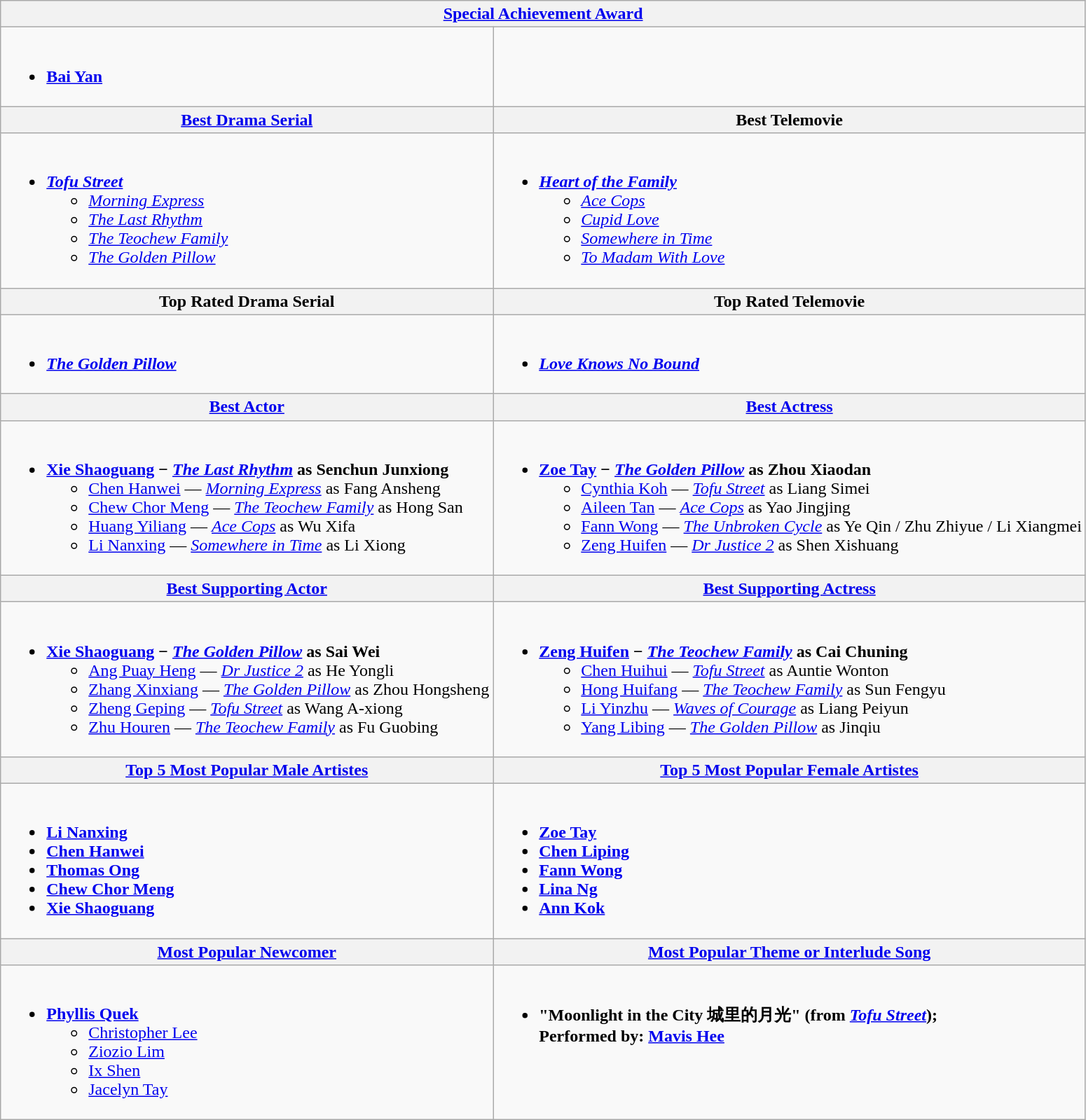<table class=wikitable style="width=100%">
<tr>
<th colspan=2; style="width=50%"><a href='#'>Special Achievement Award</a></th>
</tr>
<tr>
<td valign="top"><br><ul><li><strong><a href='#'>Bai Yan</a></strong></li></ul></td>
<td valign="top"></td>
</tr>
<tr>
<th style="width=50%"><a href='#'>Best Drama Serial</a></th>
<th style="width=50%">Best Telemovie</th>
</tr>
<tr>
<td valign="top"><br><ul><li><strong><em><a href='#'>Tofu Street</a></em></strong><ul><li><em><a href='#'>Morning Express</a></em></li><li><em><a href='#'>The Last Rhythm</a></em></li><li><em><a href='#'>The Teochew Family</a></em></li><li><em><a href='#'>The Golden Pillow</a></em></li></ul></li></ul></td>
<td valign="top"><br><ul><li><strong><em><a href='#'>Heart of the Family</a></em></strong><ul><li><em><a href='#'>Ace Cops</a></em></li><li><em><a href='#'>Cupid Love</a></em></li><li><em><a href='#'>Somewhere in Time</a></em></li><li><em><a href='#'>To Madam With Love</a></em></li></ul></li></ul></td>
</tr>
<tr>
<th style="width=50%">Top Rated Drama Serial</th>
<th style="width=50%">Top Rated Telemovie</th>
</tr>
<tr>
<td valign="top"><br><ul><li><strong><em><a href='#'>The Golden Pillow</a></em></strong></li></ul></td>
<td valign="top"><br><ul><li><strong><em><a href='#'>Love Knows No Bound</a></em></strong></li></ul></td>
</tr>
<tr>
<th style="width=50%"><a href='#'>Best Actor</a></th>
<th style="width=50%"><a href='#'>Best Actress</a></th>
</tr>
<tr>
<td valign="top"><br><ul><li><strong><a href='#'>Xie Shaoguang</a> − <em><a href='#'>The Last Rhythm</a></em> as Senchun Junxiong</strong><ul><li><a href='#'>Chen Hanwei</a> — <em><a href='#'>Morning Express</a></em> as Fang Ansheng</li><li><a href='#'>Chew Chor Meng</a> — <em><a href='#'>The Teochew Family</a></em> as Hong San</li><li><a href='#'>Huang Yiliang</a> — <em><a href='#'>Ace Cops</a></em> as Wu Xifa</li><li><a href='#'>Li Nanxing</a> — <em><a href='#'>Somewhere in Time</a></em> as Li Xiong</li></ul></li></ul></td>
<td valign="top"><br><ul><li><strong><a href='#'>Zoe Tay</a> − <em><a href='#'>The Golden Pillow</a></em> as Zhou Xiaodan</strong><ul><li><a href='#'>Cynthia Koh</a> — <em><a href='#'>Tofu Street</a></em> as Liang Simei</li><li><a href='#'>Aileen Tan</a> — <em><a href='#'>Ace Cops</a></em> as Yao Jingjing</li><li><a href='#'>Fann Wong</a> — <em><a href='#'>The Unbroken Cycle</a></em> as Ye Qin / Zhu Zhiyue / Li Xiangmei</li><li><a href='#'>Zeng Huifen</a> — <em><a href='#'>Dr Justice 2</a></em> as Shen Xishuang</li></ul></li></ul></td>
</tr>
<tr>
<th style="width=50%"><a href='#'>Best Supporting Actor</a></th>
<th style="width=50%"><a href='#'>Best Supporting Actress</a></th>
</tr>
<tr>
<td valign="top"><br><ul><li><strong><a href='#'>Xie Shaoguang</a> − <em><a href='#'>The Golden Pillow</a></em> as Sai Wei</strong><ul><li><a href='#'>Ang Puay Heng</a> — <em><a href='#'>Dr Justice 2</a></em> as He Yongli</li><li><a href='#'>Zhang Xinxiang</a> — <em><a href='#'>The Golden Pillow</a></em> as Zhou Hongsheng</li><li><a href='#'>Zheng Geping</a> — <em><a href='#'>Tofu Street</a></em> as Wang A-xiong</li><li><a href='#'>Zhu Houren</a> — <em><a href='#'>The Teochew Family</a></em> as Fu Guobing</li></ul></li></ul></td>
<td valign="top"><br><ul><li><strong><a href='#'>Zeng Huifen</a> − <em><a href='#'>The Teochew Family</a></em> as Cai Chuning</strong><ul><li><a href='#'>Chen Huihui</a> — <em><a href='#'>Tofu Street</a></em> as Auntie Wonton</li><li><a href='#'>Hong Huifang</a> — <em><a href='#'>The Teochew Family</a></em> as Sun Fengyu</li><li><a href='#'>Li Yinzhu</a> — <em><a href='#'>Waves of Courage</a></em> as Liang Peiyun</li><li><a href='#'>Yang Libing</a> — <em><a href='#'>The Golden Pillow</a></em> as Jinqiu</li></ul></li></ul></td>
</tr>
<tr>
<th style="width=50%"><a href='#'>Top 5 Most Popular Male Artistes</a></th>
<th style="width=50%"><a href='#'>Top 5 Most Popular Female Artistes</a></th>
</tr>
<tr>
<td valign="top"><br><ul><li><strong><a href='#'>Li Nanxing</a></strong></li><li><strong><a href='#'>Chen Hanwei</a></strong></li><li><strong><a href='#'>Thomas Ong</a></strong></li><li><strong><a href='#'>Chew Chor Meng</a></strong></li><li><strong><a href='#'>Xie Shaoguang</a></strong></li></ul></td>
<td valign="top"><br><ul><li><strong><a href='#'>Zoe Tay</a></strong></li><li><strong><a href='#'>Chen Liping</a></strong></li><li><strong><a href='#'>Fann Wong</a></strong></li><li><strong><a href='#'>Lina Ng</a></strong></li><li><strong><a href='#'>Ann Kok</a></strong></li></ul></td>
</tr>
<tr>
<th style="width=50%"><a href='#'>Most Popular Newcomer</a></th>
<th style="width=50%"><a href='#'>Most Popular Theme or Interlude Song</a></th>
</tr>
<tr>
<td valign="top"><br><ul><li><strong><a href='#'>Phyllis Quek</a></strong><ul><li><a href='#'>Christopher Lee</a></li><li><a href='#'>Ziozio Lim</a></li><li><a href='#'>Ix Shen</a></li><li><a href='#'>Jacelyn Tay</a></li></ul></li></ul></td>
<td valign="top"><br><ul><li><strong>"Moonlight in the City 城里的月光" (from <em><a href='#'>Tofu Street</a></em>);<br> Performed by: <a href='#'>Mavis Hee</a></strong></li></ul></td>
</tr>
</table>
